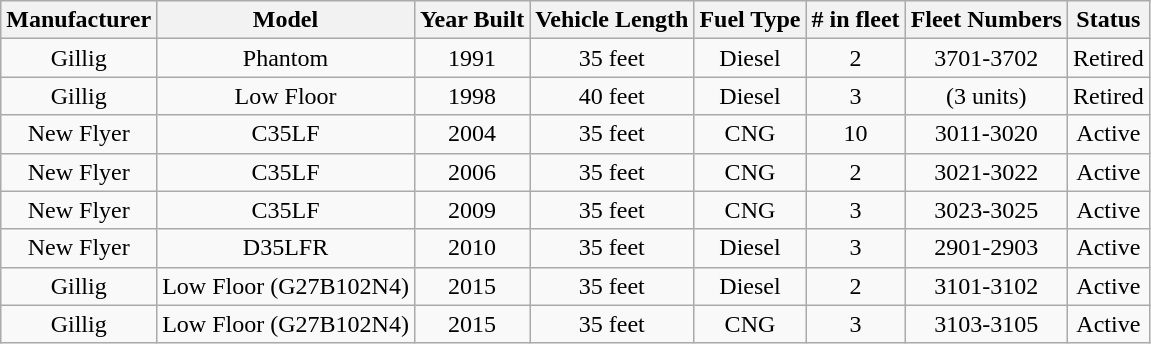<table border="1" cellspacing="0" cellpadding="3" style="text-align: center" class="wikitable">
<tr>
<th>Manufacturer</th>
<th>Model</th>
<th>Year Built</th>
<th>Vehicle Length</th>
<th>Fuel Type</th>
<th># in fleet</th>
<th>Fleet Numbers</th>
<th>Status</th>
</tr>
<tr>
<td>Gillig</td>
<td>Phantom</td>
<td>1991</td>
<td>35 feet</td>
<td>Diesel</td>
<td>2</td>
<td>3701-3702</td>
<td>Retired</td>
</tr>
<tr>
<td>Gillig</td>
<td>Low Floor</td>
<td>1998</td>
<td>40 feet</td>
<td>Diesel</td>
<td>3</td>
<td>(3 units)</td>
<td>Retired</td>
</tr>
<tr>
<td>New Flyer</td>
<td>C35LF</td>
<td>2004</td>
<td>35 feet</td>
<td>CNG</td>
<td>10</td>
<td>3011-3020</td>
<td>Active</td>
</tr>
<tr>
<td>New Flyer</td>
<td>C35LF</td>
<td>2006</td>
<td>35 feet</td>
<td>CNG</td>
<td>2</td>
<td>3021-3022</td>
<td>Active</td>
</tr>
<tr>
<td>New Flyer</td>
<td>C35LF</td>
<td>2009</td>
<td>35 feet</td>
<td>CNG</td>
<td>3</td>
<td>3023-3025</td>
<td>Active</td>
</tr>
<tr>
<td>New Flyer</td>
<td>D35LFR</td>
<td>2010</td>
<td>35 feet</td>
<td>Diesel</td>
<td>3</td>
<td>2901-2903</td>
<td>Active</td>
</tr>
<tr>
<td>Gillig</td>
<td>Low Floor (G27B102N4)</td>
<td>2015</td>
<td>35 feet</td>
<td>Diesel</td>
<td>2</td>
<td>3101-3102</td>
<td>Active</td>
</tr>
<tr>
<td>Gillig</td>
<td>Low Floor (G27B102N4)</td>
<td>2015</td>
<td>35 feet</td>
<td>CNG</td>
<td>3</td>
<td>3103-3105</td>
<td>Active</td>
</tr>
</table>
